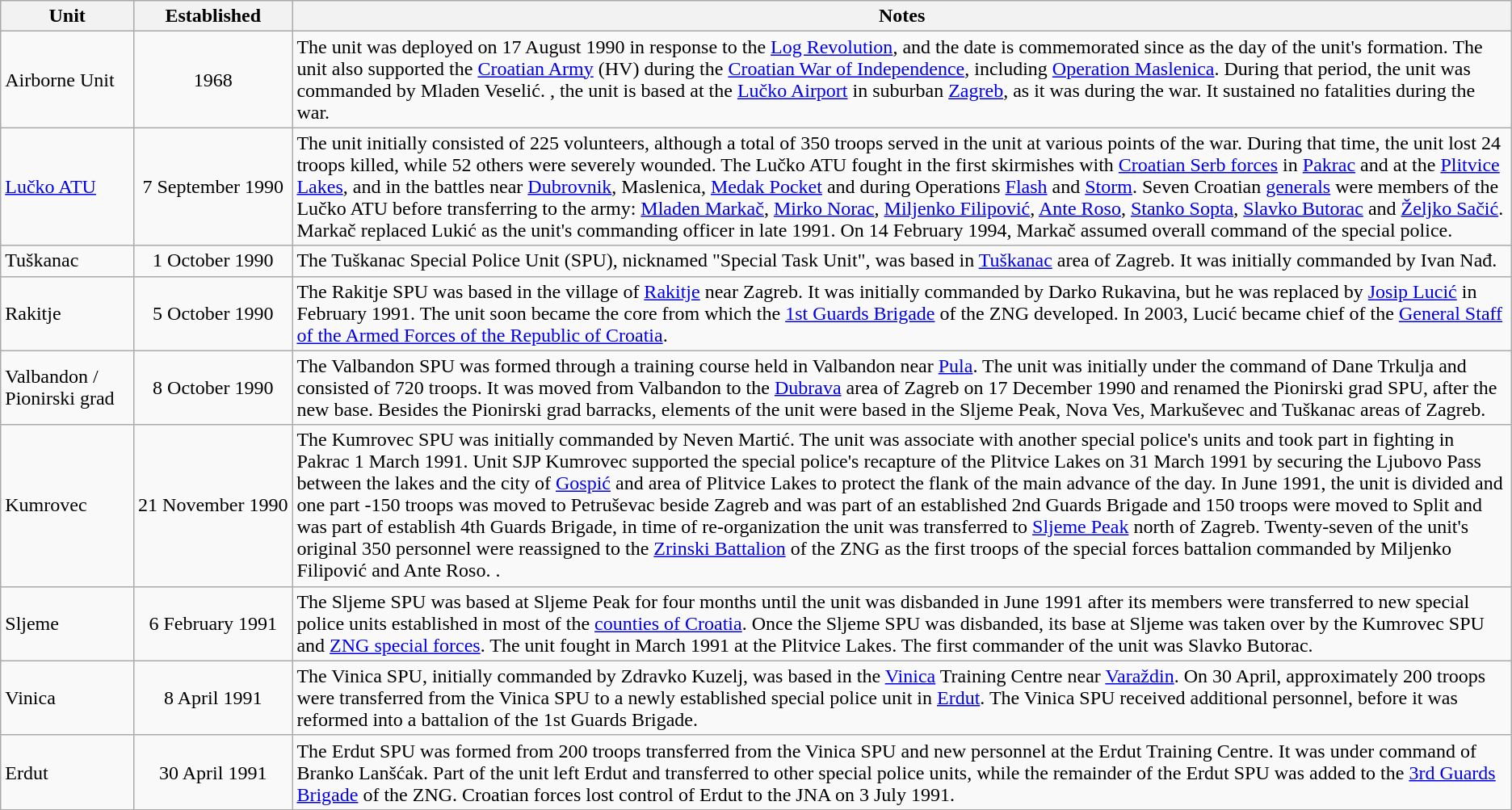<table class="plainrowheaders wikitable" style="cellspacing=2px; text-align:left;">
<tr style="font-size:100%; text-align:right;">
<th>Unit</th>
<th>Established</th>
<th>Notes</th>
</tr>
<tr>
<td style=white-space:nowrap>Airborne Unit</td>
<td align=center>1968</td>
<td>The unit was deployed on 17 August 1990 in response to the <a href='#'>Log Revolution</a>, and the date is commemorated since as the day of the unit's formation. The unit also supported the <a href='#'>Croatian Army</a> (HV) during the <a href='#'>Croatian War of Independence</a>, including <a href='#'>Operation Maslenica</a>. During that period, the unit was commanded by Mladen Veselić. , the unit is based at the <a href='#'>Lučko Airport</a> in suburban <a href='#'>Zagreb</a>, as it was during the war. It sustained no fatalities during the war.</td>
</tr>
<tr>
<td><a href='#'>Lučko ATU</a></td>
<td align=center>7 September 1990</td>
<td>The unit initially consisted of 225 volunteers, although a total of 350 troops served in the unit at various points of the war. During that time, the unit lost 24 troops killed, while 52 others were severely wounded. The Lučko ATU fought in the first skirmishes with <a href='#'>Croatian Serb forces</a> in <a href='#'>Pakrac</a> and at the <a href='#'>Plitvice Lakes</a>, and in the battles near <a href='#'>Dubrovnik</a>, Maslenica, <a href='#'>Medak Pocket</a> and during Operations <a href='#'>Flash</a> and <a href='#'>Storm</a>. Seven Croatian <a href='#'>generals</a> were members of the Lučko ATU before transferring to the army: <a href='#'>Mladen Markač</a>, <a href='#'>Mirko Norac</a>, <a href='#'>Miljenko Filipović</a>, <a href='#'>Ante Roso</a>, <a href='#'>Stanko Sopta</a>, <a href='#'>Slavko Butorac</a> and <a href='#'>Željko Sačić</a>. Markač replaced Lukić as the unit's commanding officer in late 1991. On 14 February 1994, Markač assumed overall command of the special police.</td>
</tr>
<tr>
<td>Tuškanac</td>
<td align=center>1 October 1990</td>
<td>The Tuškanac Special Police Unit (SPU), nicknamed "Special Task Unit", was based in <a href='#'>Tuškanac</a> area of Zagreb. It was initially commanded by Ivan Nađ.</td>
</tr>
<tr>
<td>Rakitje</td>
<td align=center>5 October 1990</td>
<td>The Rakitje SPU was based in the village of <a href='#'>Rakitje</a> near Zagreb. It was initially commanded by Darko Rukavina, but he was replaced by <a href='#'>Josip Lucić</a> in February 1991. The unit soon became the core from which the <a href='#'>1st Guards Brigade</a> of the ZNG developed. In 2003, Lucić became chief of the <a href='#'>General Staff of the Armed Forces of the Republic of Croatia</a>.</td>
</tr>
<tr>
<td>Valbandon / Pionirski grad</td>
<td align=center>8 October 1990</td>
<td>The Valbandon SPU was formed through a training course held in Valbandon near <a href='#'>Pula</a>. The unit was initially under the command of Dane Trkulja and consisted of 720 troops. It was moved from Valbandon to the <a href='#'>Dubrava</a> area of Zagreb on 17 December 1990 and renamed the Pionirski grad SPU, after the new base. Besides the Pionirski grad barracks, elements of the unit were based in the Sljeme Peak, Nova Ves, Markuševec and Tuškanac areas of Zagreb.</td>
</tr>
<tr>
<td>Kumrovec</td>
<td align=center style=white-space:nowrap>21 November 1990</td>
<td>The Kumrovec SPU was initially commanded by Neven Martić. The unit was associate with another special police's units and took part in fighting in Pakrac 1 March 1991. Unit SJP Kumrovec supported the special police's recapture of the Plitvice Lakes on 31 March 1991 by securing the Ljubovo Pass between the lakes and the city of <a href='#'>Gospić</a> and area of Plitvice Lakes to protect the flank of the main advance of the day. In June 1991, the unit is divided and one part -150 troops was moved to Petruševac beside Zagreb and was part of an established 2nd Guards Brigade and 150 troops were moved to Split and was part of establish 4th Guards Brigade, in time of re-organization the unit was transferred to <a href='#'>Sljeme Peak</a> north of Zagreb. Twenty-seven of the unit's original 350 personnel were reassigned to the <a href='#'>Zrinski Battalion</a> of the ZNG as the first troops of the special forces battalion commanded by Miljenko Filipović and Ante Roso. .</td>
</tr>
<tr>
<td>Sljeme</td>
<td align=center>6 February 1991</td>
<td>The Sljeme SPU was based at Sljeme Peak for four months until the unit was disbanded in June 1991 after its members were transferred to new special police units established in most of the <a href='#'>counties of Croatia</a>. Once the Sljeme SPU was disbanded, its base at Sljeme was taken over by the Kumrovec SPU and <a href='#'>ZNG special forces</a>. The unit fought in March 1991 at the Plitvice Lakes. The first commander of the unit was Slavko Butorac.</td>
</tr>
<tr>
<td>Vinica</td>
<td align=center>8 April 1991</td>
<td>The Vinica SPU, initially commanded by Zdravko Kuzelj, was based in the <a href='#'>Vinica</a> Training Centre near <a href='#'>Varaždin</a>. On 30 April, approximately 200 troops were transferred from the Vinica SPU to a newly established special police unit in <a href='#'>Erdut</a>. The Vinica SPU received additional personnel, before it was reformed into a battalion of the 1st Guards Brigade.</td>
</tr>
<tr>
<td>Erdut</td>
<td align=center>30 April 1991</td>
<td>The Erdut SPU was formed from 200 troops transferred from the Vinica SPU and new personnel at the Erdut Training Centre. It was under command of Branko Lanšćak. Part of the unit left Erdut and transferred to other special police units, while the remainder of the Erdut SPU was added to the <a href='#'>3rd Guards Brigade</a> of the ZNG. Croatian forces lost control of Erdut to the JNA on 3 July 1991.</td>
</tr>
</table>
